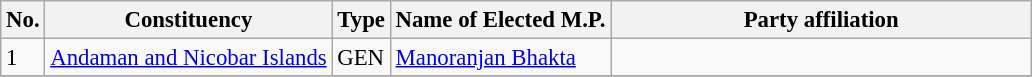<table class="wikitable" style="font-size:95%;">
<tr>
<th>No.</th>
<th>Constituency</th>
<th>Type</th>
<th>Name of Elected M.P.</th>
<th colspan="2" style="width:18em">Party affiliation</th>
</tr>
<tr>
<td>1</td>
<td><a href='#'>Andaman and Nicobar Islands</a></td>
<td>GEN</td>
<td><a href='#'>Manoranjan Bhakta</a></td>
<td></td>
</tr>
<tr>
</tr>
</table>
